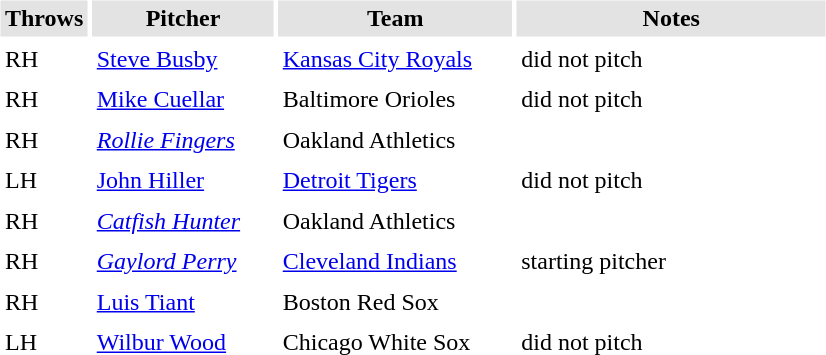<table border="0" cellspacing="3" cellpadding="3">
<tr style="background: #e3e3e3;">
<th width="50">Throws</th>
<th width="115">Pitcher</th>
<th width="150">Team</th>
<th width="200">Notes</th>
</tr>
<tr>
<td>RH</td>
<td><a href='#'>Steve Busby</a></td>
<td><a href='#'>Kansas City Royals</a></td>
<td>did not pitch</td>
</tr>
<tr>
<td>RH</td>
<td><a href='#'>Mike Cuellar</a></td>
<td>Baltimore Orioles</td>
<td>did not pitch</td>
</tr>
<tr>
<td>RH</td>
<td><em><a href='#'>Rollie Fingers</a></em></td>
<td>Oakland Athletics</td>
<td></td>
</tr>
<tr>
<td>LH</td>
<td><a href='#'>John Hiller</a></td>
<td><a href='#'>Detroit Tigers</a></td>
<td>did not pitch</td>
</tr>
<tr>
<td>RH</td>
<td><em><a href='#'>Catfish Hunter</a></em></td>
<td>Oakland Athletics</td>
<td></td>
</tr>
<tr>
<td>RH</td>
<td><em><a href='#'>Gaylord Perry</a></em></td>
<td><a href='#'>Cleveland Indians</a></td>
<td>starting pitcher</td>
</tr>
<tr>
<td>RH</td>
<td><a href='#'>Luis Tiant</a></td>
<td>Boston Red Sox</td>
<td></td>
</tr>
<tr>
<td>LH</td>
<td><a href='#'>Wilbur Wood</a></td>
<td>Chicago White Sox</td>
<td>did not pitch</td>
</tr>
</table>
